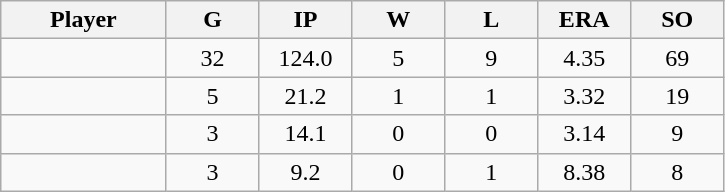<table class="wikitable sortable">
<tr>
<th bgcolor="#DDDDFF" width="16%">Player</th>
<th bgcolor="#DDDDFF" width="9%">G</th>
<th bgcolor="#DDDDFF" width="9%">IP</th>
<th bgcolor="#DDDDFF" width="9%">W</th>
<th bgcolor="#DDDDFF" width="9%">L</th>
<th bgcolor="#DDDDFF" width="9%">ERA</th>
<th bgcolor="#DDDDFF" width="9%">SO</th>
</tr>
<tr align=center>
<td></td>
<td>32</td>
<td>124.0</td>
<td>5</td>
<td>9</td>
<td>4.35</td>
<td>69</td>
</tr>
<tr align=center>
<td></td>
<td>5</td>
<td>21.2</td>
<td>1</td>
<td>1</td>
<td>3.32</td>
<td>19</td>
</tr>
<tr align=center>
<td></td>
<td>3</td>
<td>14.1</td>
<td>0</td>
<td>0</td>
<td>3.14</td>
<td>9</td>
</tr>
<tr align=center>
<td></td>
<td>3</td>
<td>9.2</td>
<td>0</td>
<td>1</td>
<td>8.38</td>
<td>8</td>
</tr>
</table>
